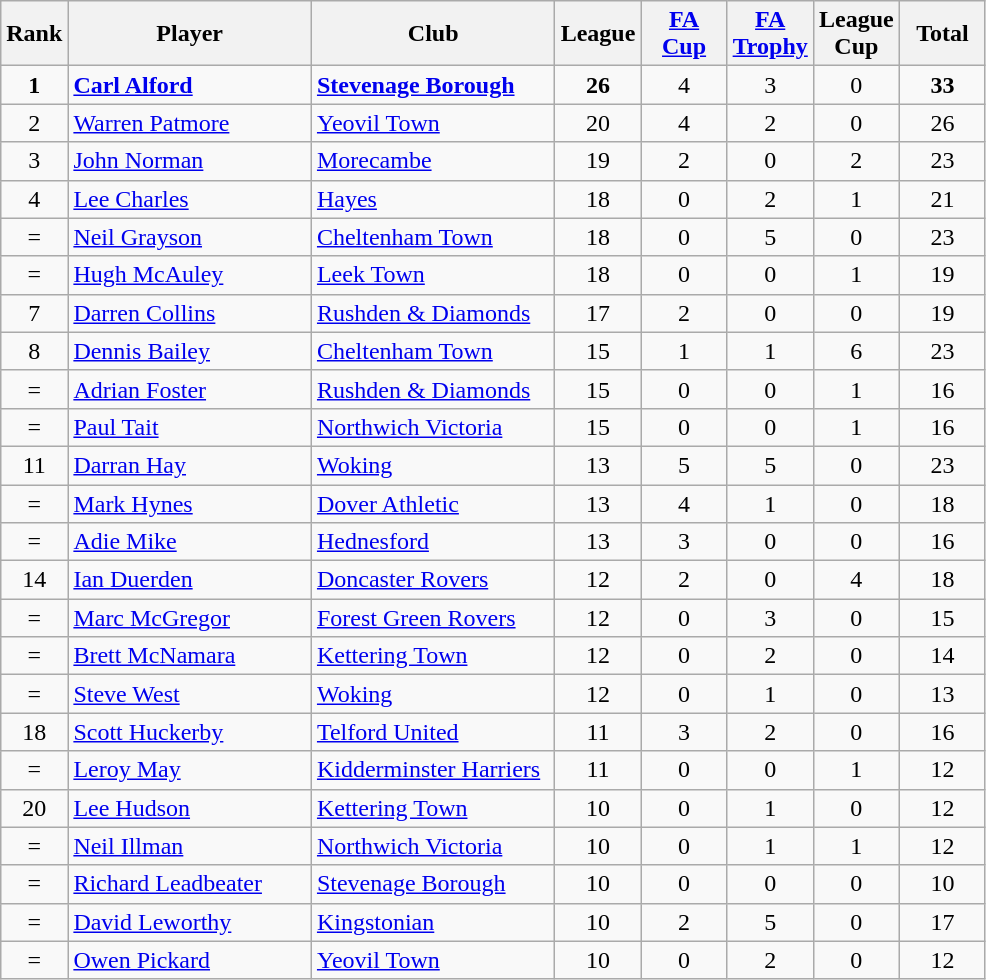<table class="wikitable" style="text-align: center;">
<tr>
<th width=20>Rank</th>
<th width=155>Player</th>
<th width=155>Club</th>
<th width=50>League</th>
<th width=50><a href='#'>FA Cup</a></th>
<th width=50><a href='#'>FA Trophy</a></th>
<th width=50>League Cup</th>
<th width=50>Total</th>
</tr>
<tr>
<td><strong>1</strong></td>
<td align=left><strong> <a href='#'>Carl Alford</a> </strong></td>
<td align=left><strong> <a href='#'>Stevenage Borough</a> </strong></td>
<td><strong>26</strong></td>
<td>4</td>
<td>3</td>
<td>0</td>
<td><strong>33</strong></td>
</tr>
<tr>
<td>2</td>
<td align=left><a href='#'>Warren Patmore</a></td>
<td align=left><a href='#'>Yeovil Town</a></td>
<td>20</td>
<td>4</td>
<td>2</td>
<td>0</td>
<td>26</td>
</tr>
<tr>
<td>3</td>
<td align=left><a href='#'>John Norman</a></td>
<td align=left><a href='#'>Morecambe</a></td>
<td>19</td>
<td>2</td>
<td>0</td>
<td>2</td>
<td>23</td>
</tr>
<tr>
<td>4</td>
<td align=left><a href='#'>Lee Charles</a></td>
<td align=left><a href='#'>Hayes</a></td>
<td>18</td>
<td>0</td>
<td>2</td>
<td>1</td>
<td>21</td>
</tr>
<tr>
<td>=</td>
<td align=left><a href='#'>Neil Grayson</a></td>
<td align=left><a href='#'>Cheltenham Town</a></td>
<td>18</td>
<td>0</td>
<td>5</td>
<td>0</td>
<td>23</td>
</tr>
<tr>
<td>=</td>
<td align=left><a href='#'>Hugh McAuley</a></td>
<td align=left><a href='#'>Leek Town</a></td>
<td>18</td>
<td>0</td>
<td>0</td>
<td>1</td>
<td>19</td>
</tr>
<tr>
<td>7</td>
<td align=left><a href='#'>Darren Collins</a></td>
<td align=left><a href='#'>Rushden & Diamonds</a></td>
<td>17</td>
<td>2</td>
<td>0</td>
<td>0</td>
<td>19</td>
</tr>
<tr>
<td>8</td>
<td align=left><a href='#'>Dennis Bailey</a></td>
<td align=left><a href='#'>Cheltenham Town</a></td>
<td>15</td>
<td>1</td>
<td>1</td>
<td>6</td>
<td>23</td>
</tr>
<tr>
<td>=</td>
<td align=left><a href='#'>Adrian Foster</a></td>
<td align=left><a href='#'>Rushden & Diamonds</a></td>
<td>15</td>
<td>0</td>
<td>0</td>
<td>1</td>
<td>16</td>
</tr>
<tr>
<td>=</td>
<td align=left><a href='#'>Paul Tait</a></td>
<td align=left><a href='#'>Northwich Victoria</a></td>
<td>15</td>
<td>0</td>
<td>0</td>
<td>1</td>
<td>16</td>
</tr>
<tr>
<td>11</td>
<td align=left><a href='#'>Darran Hay</a></td>
<td align=left><a href='#'>Woking</a></td>
<td>13</td>
<td>5</td>
<td>5</td>
<td>0</td>
<td>23</td>
</tr>
<tr>
<td>=</td>
<td align=left><a href='#'>Mark Hynes</a></td>
<td align=left><a href='#'>Dover Athletic</a></td>
<td>13</td>
<td>4</td>
<td>1</td>
<td>0</td>
<td>18</td>
</tr>
<tr>
<td>=</td>
<td align=left><a href='#'>Adie Mike</a></td>
<td align=left><a href='#'>Hednesford</a></td>
<td>13</td>
<td>3</td>
<td>0</td>
<td>0</td>
<td>16</td>
</tr>
<tr>
<td>14</td>
<td align=left><a href='#'>Ian Duerden</a></td>
<td align=left><a href='#'>Doncaster Rovers</a></td>
<td>12</td>
<td>2</td>
<td>0</td>
<td>4</td>
<td>18</td>
</tr>
<tr>
<td>=</td>
<td align=left><a href='#'>Marc McGregor</a></td>
<td align=left><a href='#'>Forest Green Rovers</a></td>
<td>12</td>
<td>0</td>
<td>3</td>
<td>0</td>
<td>15</td>
</tr>
<tr>
<td>=</td>
<td align=left><a href='#'>Brett McNamara</a></td>
<td align=left><a href='#'>Kettering Town</a></td>
<td>12</td>
<td>0</td>
<td>2</td>
<td>0</td>
<td>14</td>
</tr>
<tr>
<td>=</td>
<td align=left><a href='#'>Steve West</a></td>
<td align=left><a href='#'>Woking</a></td>
<td>12</td>
<td>0</td>
<td>1</td>
<td>0</td>
<td>13</td>
</tr>
<tr>
<td>18</td>
<td align=left><a href='#'>Scott Huckerby</a></td>
<td align=left><a href='#'>Telford United</a></td>
<td>11</td>
<td>3</td>
<td>2</td>
<td>0</td>
<td>16</td>
</tr>
<tr>
<td>=</td>
<td align=left><a href='#'>Leroy May</a></td>
<td align=left><a href='#'>Kidderminster Harriers</a></td>
<td>11</td>
<td>0</td>
<td>0</td>
<td>1</td>
<td>12</td>
</tr>
<tr>
<td>20</td>
<td align=left><a href='#'>Lee Hudson</a></td>
<td align=left><a href='#'>Kettering Town</a></td>
<td>10</td>
<td>0</td>
<td>1</td>
<td>0</td>
<td>12</td>
</tr>
<tr>
<td>=</td>
<td align=left><a href='#'>Neil Illman</a></td>
<td align=left><a href='#'>Northwich Victoria</a></td>
<td>10</td>
<td>0</td>
<td>1</td>
<td>1</td>
<td>12</td>
</tr>
<tr>
<td>=</td>
<td align=left><a href='#'>Richard Leadbeater</a></td>
<td align=left><a href='#'>Stevenage Borough</a></td>
<td>10</td>
<td>0</td>
<td>0</td>
<td>0</td>
<td>10</td>
</tr>
<tr>
<td>=</td>
<td align=left><a href='#'>David Leworthy</a></td>
<td align=left><a href='#'>Kingstonian</a></td>
<td>10</td>
<td>2</td>
<td>5</td>
<td>0</td>
<td>17</td>
</tr>
<tr>
<td>=</td>
<td align=left><a href='#'>Owen Pickard</a></td>
<td align=left><a href='#'>Yeovil Town</a></td>
<td>10</td>
<td>0</td>
<td>2</td>
<td>0</td>
<td>12</td>
</tr>
</table>
